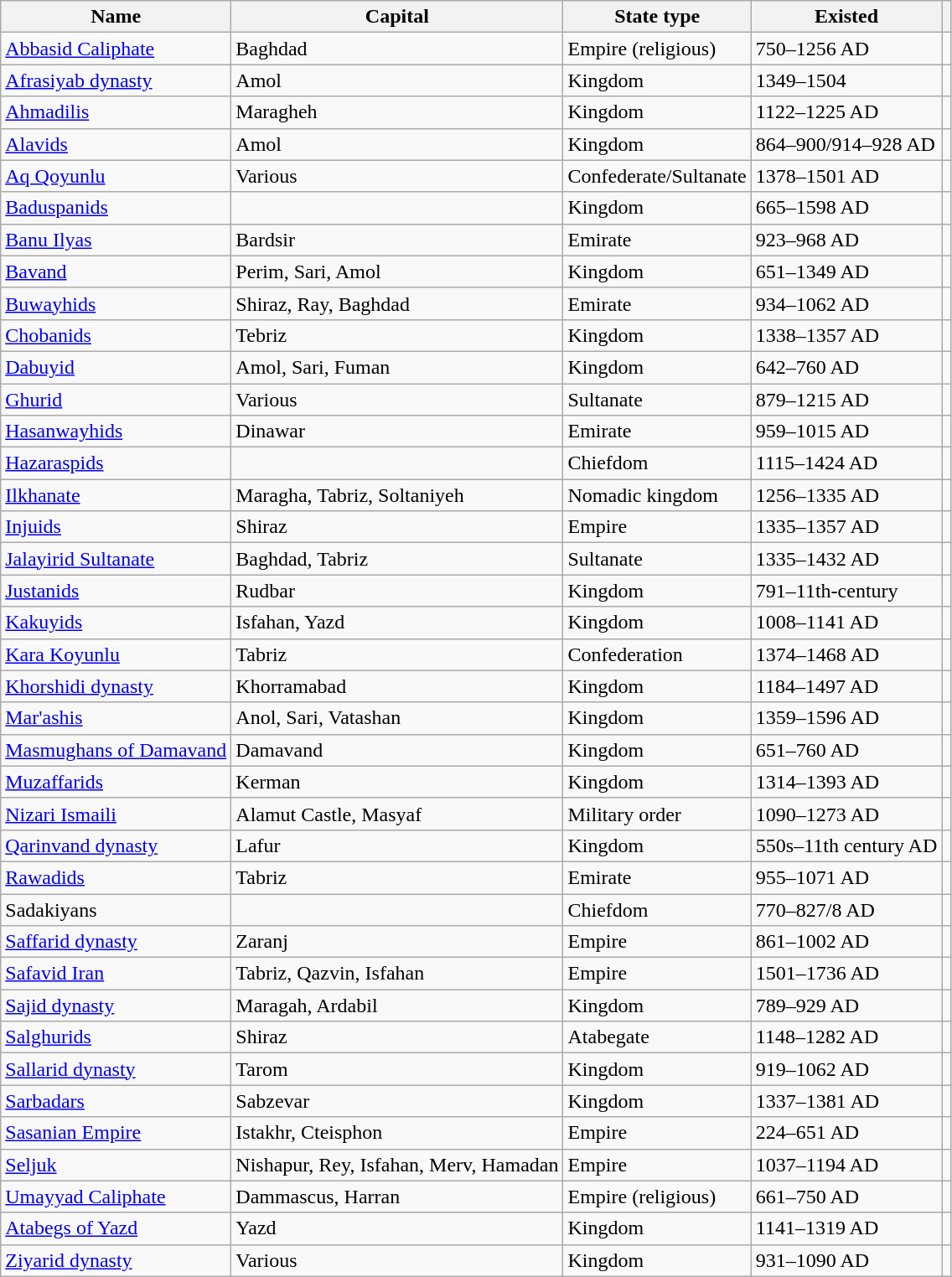<table class="wikitable sortable" border="1">
<tr>
<th>Name</th>
<th>Capital</th>
<th>State type</th>
<th>Existed</th>
<th></th>
</tr>
<tr>
<td><a href='#'>Abbasid Caliphate</a></td>
<td>Baghdad</td>
<td>Empire (religious)</td>
<td>750–1256 AD</td>
<td></td>
</tr>
<tr>
<td><a href='#'>Afrasiyab dynasty</a></td>
<td>Amol</td>
<td>Kingdom</td>
<td>1349–1504</td>
<td></td>
</tr>
<tr>
<td><a href='#'>Ahmadilis</a></td>
<td>Maragheh</td>
<td>Kingdom</td>
<td>1122–1225 AD</td>
<td></td>
</tr>
<tr>
<td><a href='#'>Alavids</a></td>
<td>Amol</td>
<td>Kingdom</td>
<td>864–900/914–928 AD</td>
<td></td>
</tr>
<tr>
<td><a href='#'>Aq Qoyunlu</a></td>
<td>Various</td>
<td>Confederate/Sultanate</td>
<td>1378–1501 AD</td>
<td></td>
</tr>
<tr>
<td><a href='#'>Baduspanids</a></td>
<td></td>
<td>Kingdom</td>
<td>665–1598 AD</td>
<td></td>
</tr>
<tr>
<td><a href='#'>Banu Ilyas</a></td>
<td>Bardsir</td>
<td>Emirate</td>
<td>923–968 AD</td>
<td></td>
</tr>
<tr>
<td><a href='#'>Bavand</a></td>
<td>Perim, Sari, Amol</td>
<td>Kingdom</td>
<td>651–1349 AD</td>
<td></td>
</tr>
<tr>
<td><a href='#'>Buwayhids</a></td>
<td>Shiraz, Ray, Baghdad</td>
<td>Emirate</td>
<td>934–1062 AD</td>
<td></td>
</tr>
<tr>
<td><a href='#'>Chobanids</a></td>
<td>Tebriz</td>
<td>Kingdom</td>
<td>1338–1357 AD</td>
<td></td>
</tr>
<tr>
<td><a href='#'>Dabuyid</a></td>
<td>Amol, Sari, Fuman</td>
<td>Kingdom</td>
<td>642–760 AD</td>
<td></td>
</tr>
<tr>
<td><a href='#'>Ghurid</a></td>
<td>Various</td>
<td>Sultanate</td>
<td>879–1215 AD</td>
<td></td>
</tr>
<tr>
<td><a href='#'>Hasanwayhids</a></td>
<td>Dinawar</td>
<td>Emirate</td>
<td>959–1015 AD</td>
<td></td>
</tr>
<tr>
<td><a href='#'>Hazaraspids</a></td>
<td></td>
<td>Chiefdom</td>
<td>1115–1424 AD</td>
<td></td>
</tr>
<tr>
<td><a href='#'>Ilkhanate</a></td>
<td>Maragha, Tabriz, Soltaniyeh</td>
<td>Nomadic kingdom</td>
<td>1256–1335 AD</td>
<td></td>
</tr>
<tr>
<td><a href='#'>Injuids</a></td>
<td>Shiraz</td>
<td>Empire</td>
<td>1335–1357 AD</td>
<td></td>
</tr>
<tr>
<td><a href='#'>Jalayirid Sultanate</a></td>
<td>Baghdad, Tabriz</td>
<td>Sultanate</td>
<td>1335–1432 AD</td>
<td></td>
</tr>
<tr>
<td><a href='#'>Justanids</a></td>
<td>Rudbar</td>
<td>Kingdom</td>
<td>791–11th-century</td>
<td></td>
</tr>
<tr>
<td><a href='#'>Kakuyids</a></td>
<td>Isfahan, Yazd</td>
<td>Kingdom</td>
<td>1008–1141 AD</td>
<td></td>
</tr>
<tr>
<td><a href='#'>Kara Koyunlu</a></td>
<td>Tabriz</td>
<td>Confederation</td>
<td>1374–1468 AD</td>
<td></td>
</tr>
<tr>
<td><a href='#'>Khorshidi dynasty</a></td>
<td>Khorramabad</td>
<td>Kingdom</td>
<td>1184–1497 AD</td>
<td></td>
</tr>
<tr>
<td><a href='#'>Mar'ashis</a></td>
<td>Anol, Sari, Vatashan</td>
<td>Kingdom</td>
<td>1359–1596 AD</td>
<td></td>
</tr>
<tr>
<td><a href='#'>Masmughans of Damavand</a></td>
<td>Damavand</td>
<td>Kingdom</td>
<td>651–760 AD</td>
<td></td>
</tr>
<tr>
<td><a href='#'>Muzaffarids</a></td>
<td>Kerman</td>
<td>Kingdom</td>
<td>1314–1393 AD</td>
<td></td>
</tr>
<tr>
<td><a href='#'>Nizari Ismaili</a></td>
<td>Alamut Castle, Masyaf</td>
<td>Military order</td>
<td>1090–1273 AD</td>
<td></td>
</tr>
<tr>
<td><a href='#'>Qarinvand dynasty</a></td>
<td>Lafur</td>
<td>Kingdom</td>
<td>550s–11th century AD</td>
<td></td>
</tr>
<tr>
<td><a href='#'>Rawadids</a></td>
<td>Tabriz</td>
<td>Emirate</td>
<td>955–1071 AD</td>
<td></td>
</tr>
<tr>
<td>Sadakiyans</td>
<td></td>
<td>Chiefdom</td>
<td>770–827/8 AD</td>
<td></td>
</tr>
<tr>
<td><a href='#'>Saffarid dynasty</a></td>
<td>Zaranj</td>
<td>Empire</td>
<td>861–1002 AD</td>
<td></td>
</tr>
<tr>
<td><a href='#'>Safavid Iran</a></td>
<td>Tabriz, Qazvin, Isfahan</td>
<td>Empire</td>
<td>1501–1736 AD</td>
<td></td>
</tr>
<tr>
<td><a href='#'>Sajid dynasty</a></td>
<td>Maragah, Ardabil</td>
<td>Kingdom</td>
<td>789–929 AD</td>
<td></td>
</tr>
<tr>
<td><a href='#'>Salghurids</a></td>
<td>Shiraz</td>
<td>Atabegate</td>
<td>1148–1282 AD</td>
<td></td>
</tr>
<tr>
<td><a href='#'>Sallarid dynasty</a></td>
<td>Tarom</td>
<td>Kingdom</td>
<td>919–1062 AD</td>
<td></td>
</tr>
<tr>
<td><a href='#'>Sarbadars</a></td>
<td>Sabzevar</td>
<td>Kingdom</td>
<td>1337–1381 AD</td>
<td></td>
</tr>
<tr>
<td><a href='#'>Sasanian Empire</a></td>
<td>Istakhr, Cteisphon</td>
<td>Empire</td>
<td>224–651 AD</td>
<td></td>
</tr>
<tr>
<td><a href='#'>Seljuk</a></td>
<td>Nishapur, Rey, Isfahan, Merv, Hamadan</td>
<td>Empire</td>
<td>1037–1194 AD</td>
<td></td>
</tr>
<tr>
<td><a href='#'>Umayyad Caliphate</a></td>
<td>Dammascus, Harran</td>
<td>Empire (religious)</td>
<td>661–750 AD</td>
<td></td>
</tr>
<tr>
<td><a href='#'>Atabegs of Yazd</a></td>
<td>Yazd</td>
<td>Kingdom</td>
<td>1141–1319 AD</td>
<td></td>
</tr>
<tr>
<td><a href='#'>Ziyarid dynasty</a></td>
<td>Various</td>
<td>Kingdom</td>
<td>931–1090 AD</td>
<td></td>
</tr>
</table>
